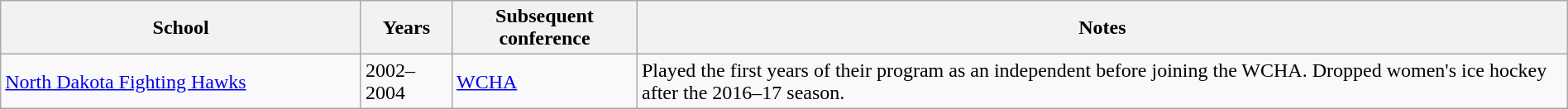<table class="wikitable" width="100%">
<tr>
<th width="23%">School</th>
<th>Years</th>
<th>Subsequent conference</th>
<th>Notes</th>
</tr>
<tr>
<td><a href='#'>North Dakota Fighting Hawks</a></td>
<td>2002–2004</td>
<td><a href='#'>WCHA</a></td>
<td>Played the first years of their program as an independent before joining the WCHA. Dropped women's ice hockey after the 2016–17 season.</td>
</tr>
</table>
